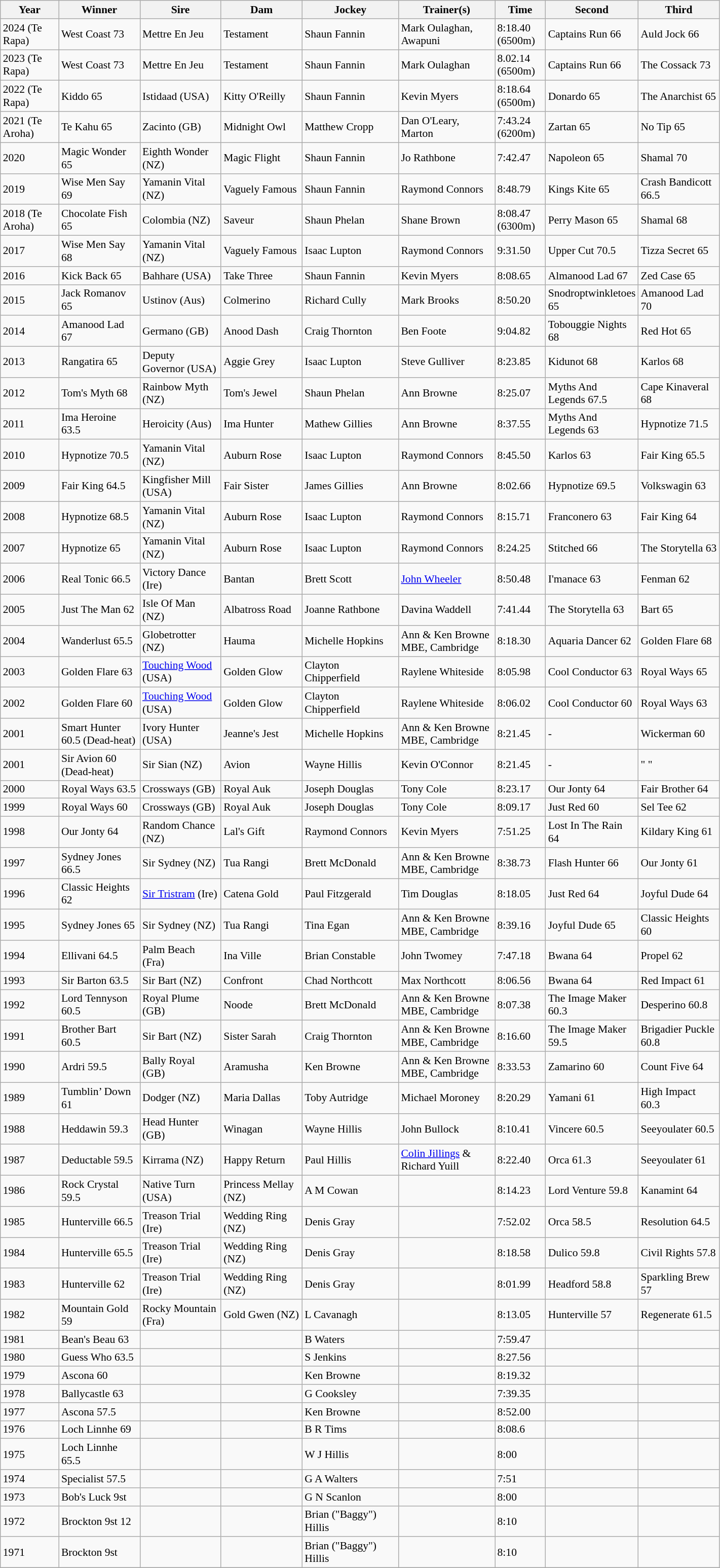<table class="wikitable sortable" style="font-size:90%">
<tr>
<th style="width:70px">Year<br></th>
<th style="width:100px">Winner<br></th>
<th style="width:100px">Sire<br></th>
<th style="width:100px">Dam<br></th>
<th style="width:120px">Jockey<br></th>
<th style="width:120px">Trainer(s)<br></th>
<th style="width:60px">Time<br></th>
<th style="width:100px">Second<br></th>
<th style="width:100px">Third<br></th>
</tr>
<tr>
<td>2024 (Te Rapa)</td>
<td>West Coast 73</td>
<td>Mettre En Jeu</td>
<td>Testament</td>
<td>Shaun Fannin</td>
<td>Mark Oulaghan, Awapuni</td>
<td>8:18.40 (6500m)</td>
<td>Captains Run 66</td>
<td>Auld Jock 66</td>
</tr>
<tr>
<td>2023 (Te Rapa)</td>
<td>West Coast 73</td>
<td>Mettre En Jeu</td>
<td>Testament</td>
<td>Shaun Fannin</td>
<td>Mark Oulaghan</td>
<td>8.02.14 (6500m)</td>
<td>Captains Run 66</td>
<td>The Cossack 73</td>
</tr>
<tr>
<td>2022 (Te Rapa) </td>
<td>Kiddo 65</td>
<td>Istidaad (USA)</td>
<td>Kitty O'Reilly</td>
<td>Shaun Fannin</td>
<td>Kevin Myers</td>
<td>8:18.64 (6500m)</td>
<td>Donardo 65</td>
<td>The Anarchist 65</td>
</tr>
<tr>
<td>2021 (Te Aroha) </td>
<td>Te Kahu 65</td>
<td>Zacinto (GB)</td>
<td>Midnight Owl</td>
<td>Matthew Cropp</td>
<td>Dan O'Leary, Marton</td>
<td>7:43.24 (6200m)</td>
<td>Zartan 65</td>
<td>No Tip 65</td>
</tr>
<tr>
<td>2020 </td>
<td>Magic Wonder 65</td>
<td>Eighth Wonder (NZ)</td>
<td>Magic Flight</td>
<td>Shaun Fannin</td>
<td>Jo Rathbone</td>
<td>7:42.47</td>
<td>Napoleon 65</td>
<td>Shamal 70</td>
</tr>
<tr>
<td>2019 </td>
<td>Wise Men Say 69</td>
<td>Yamanin Vital (NZ)</td>
<td>Vaguely Famous</td>
<td>Shaun Fannin</td>
<td>Raymond Connors</td>
<td>8:48.79</td>
<td>Kings Kite 65</td>
<td>Crash Bandicott 66.5</td>
</tr>
<tr>
<td>2018 (Te Aroha)</td>
<td>Chocolate Fish 65</td>
<td>Colombia (NZ)</td>
<td>Saveur</td>
<td>Shaun Phelan</td>
<td>Shane Brown</td>
<td>8:08.47 (6300m)</td>
<td>Perry Mason 65</td>
<td>Shamal 68</td>
</tr>
<tr>
<td>2017</td>
<td>Wise Men Say 68</td>
<td>Yamanin Vital (NZ)</td>
<td>Vaguely Famous</td>
<td>Isaac Lupton</td>
<td>Raymond Connors</td>
<td>9:31.50</td>
<td>Upper Cut 70.5</td>
<td>Tizza Secret 65</td>
</tr>
<tr>
<td>2016</td>
<td>Kick Back 65</td>
<td>Bahhare (USA)</td>
<td>Take Three</td>
<td>Shaun Fannin</td>
<td>Kevin Myers</td>
<td>8:08.65</td>
<td>Almanood Lad 67</td>
<td>Zed Case 65</td>
</tr>
<tr>
<td>2015</td>
<td>Jack Romanov 65</td>
<td>Ustinov (Aus)</td>
<td>Colmerino</td>
<td>Richard Cully</td>
<td>Mark Brooks</td>
<td>8:50.20</td>
<td>Snodroptwinkletoes 65</td>
<td>Amanood Lad 70</td>
</tr>
<tr>
<td>2014</td>
<td>Amanood Lad 67</td>
<td>Germano (GB)</td>
<td>Anood Dash</td>
<td>Craig Thornton</td>
<td>Ben Foote</td>
<td>9:04.82</td>
<td>Tobouggie Nights 68</td>
<td>Red Hot 65</td>
</tr>
<tr>
<td>2013 </td>
<td>Rangatira 65</td>
<td>Deputy Governor (USA)</td>
<td>Aggie Grey</td>
<td>Isaac Lupton</td>
<td>Steve Gulliver</td>
<td>8:23.85</td>
<td>Kidunot 68</td>
<td>Karlos 68</td>
</tr>
<tr>
<td>2012 </td>
<td>Tom's Myth 68</td>
<td>Rainbow Myth (NZ)</td>
<td>Tom's Jewel</td>
<td>Shaun Phelan</td>
<td>Ann Browne</td>
<td>8:25.07</td>
<td>Myths And Legends 67.5</td>
<td>Cape Kinaveral 68</td>
</tr>
<tr>
<td>2011 </td>
<td>Ima Heroine 63.5</td>
<td>Heroicity (Aus)</td>
<td>Ima Hunter</td>
<td>Mathew Gillies</td>
<td>Ann Browne</td>
<td>8:37.55</td>
<td>Myths And Legends 63</td>
<td>Hypnotize 71.5</td>
</tr>
<tr>
<td>2010 </td>
<td>Hypnotize 70.5</td>
<td>Yamanin Vital (NZ)</td>
<td>Auburn Rose</td>
<td>Isaac Lupton</td>
<td>Raymond Connors</td>
<td>8:45.50</td>
<td>Karlos 63</td>
<td>Fair King 65.5</td>
</tr>
<tr>
<td>2009 </td>
<td>Fair King 64.5</td>
<td>Kingfisher Mill (USA)</td>
<td>Fair Sister</td>
<td>James Gillies</td>
<td>Ann Browne</td>
<td>8:02.66</td>
<td>Hypnotize 69.5</td>
<td>Volkswagin 63</td>
</tr>
<tr>
<td>2008 </td>
<td>Hypnotize 68.5</td>
<td>Yamanin Vital (NZ)</td>
<td>Auburn Rose</td>
<td>Isaac Lupton</td>
<td>Raymond Connors</td>
<td>8:15.71</td>
<td>Franconero 63</td>
<td>Fair King 64</td>
</tr>
<tr>
<td>2007 </td>
<td>Hypnotize 65</td>
<td>Yamanin Vital (NZ)</td>
<td>Auburn Rose</td>
<td>Isaac Lupton</td>
<td>Raymond Connors</td>
<td>8:24.25</td>
<td>Stitched 66</td>
<td>The Storytella 63</td>
</tr>
<tr>
<td>2006 </td>
<td>Real Tonic 66.5</td>
<td>Victory Dance (Ire)</td>
<td>Bantan</td>
<td>Brett Scott</td>
<td><a href='#'>John Wheeler</a></td>
<td>8:50.48</td>
<td>I'manace 63</td>
<td>Fenman 62</td>
</tr>
<tr>
<td>2005</td>
<td>Just The Man 62 </td>
<td>Isle Of Man (NZ)</td>
<td>Albatross Road</td>
<td>Joanne Rathbone</td>
<td>Davina Waddell</td>
<td>7:41.44</td>
<td>The Storytella 63</td>
<td>Bart 65</td>
</tr>
<tr>
<td>2004</td>
<td>Wanderlust 65.5 </td>
<td>Globetrotter (NZ)</td>
<td>Hauma</td>
<td>Michelle Hopkins</td>
<td>Ann & Ken Browne MBE, Cambridge</td>
<td>8:18.30</td>
<td>Aquaria Dancer 62</td>
<td>Golden Flare 68</td>
</tr>
<tr>
<td>2003</td>
<td>Golden Flare 63 </td>
<td><a href='#'>Touching Wood</a> (USA)</td>
<td>Golden Glow</td>
<td>Clayton Chipperfield</td>
<td>Raylene Whiteside</td>
<td>8:05.98</td>
<td>Cool Conductor 63</td>
<td>Royal Ways 65</td>
</tr>
<tr>
<td>2002</td>
<td>Golden Flare 60 </td>
<td><a href='#'>Touching Wood</a> (USA)</td>
<td>Golden Glow</td>
<td>Clayton Chipperfield</td>
<td>Raylene Whiteside</td>
<td>8:06.02</td>
<td>Cool Conductor 60</td>
<td>Royal Ways 63</td>
</tr>
<tr>
<td>2001</td>
<td>Smart Hunter 60.5 (Dead-heat) </td>
<td>Ivory Hunter (USA)</td>
<td>Jeanne's Jest</td>
<td>Michelle Hopkins</td>
<td>Ann & Ken Browne MBE, Cambridge</td>
<td>8:21.45</td>
<td>-</td>
<td>Wickerman 60</td>
</tr>
<tr>
<td>2001</td>
<td>Sir Avion 60 (Dead-heat) </td>
<td>Sir Sian (NZ)</td>
<td>Avion</td>
<td>Wayne Hillis</td>
<td>Kevin O'Connor</td>
<td>8:21.45</td>
<td>-</td>
<td>" "</td>
</tr>
<tr>
<td>2000</td>
<td>Royal Ways 63.5 </td>
<td>Crossways (GB)</td>
<td>Royal Auk</td>
<td>Joseph Douglas</td>
<td>Tony Cole</td>
<td>8:23.17</td>
<td>Our Jonty 64</td>
<td>Fair Brother 64</td>
</tr>
<tr>
<td>1999</td>
<td>Royal Ways 60 </td>
<td>Crossways (GB)</td>
<td>Royal Auk</td>
<td>Joseph Douglas</td>
<td>Tony Cole</td>
<td>8:09.17</td>
<td>Just Red 60</td>
<td>Sel Tee 62</td>
</tr>
<tr>
<td>1998</td>
<td>Our Jonty 64 </td>
<td>Random Chance (NZ)</td>
<td>Lal's Gift</td>
<td>Raymond Connors</td>
<td>Kevin Myers</td>
<td>7:51.25</td>
<td>Lost In The Rain 64</td>
<td>Kildary King 61</td>
</tr>
<tr>
<td>1997</td>
<td>Sydney Jones 66.5 </td>
<td>Sir Sydney (NZ)</td>
<td>Tua Rangi</td>
<td>Brett McDonald</td>
<td>Ann & Ken Browne MBE, Cambridge</td>
<td>8:38.73</td>
<td>Flash Hunter 66</td>
<td>Our Jonty 61</td>
</tr>
<tr>
<td>1996</td>
<td>Classic Heights 62 </td>
<td><a href='#'>Sir Tristram</a> (Ire)</td>
<td>Catena Gold</td>
<td>Paul Fitzgerald</td>
<td>Tim Douglas</td>
<td>8:18.05</td>
<td>Just Red 64</td>
<td>Joyful Dude 64</td>
</tr>
<tr>
<td>1995</td>
<td>Sydney Jones 65</td>
<td>Sir Sydney (NZ)</td>
<td>Tua Rangi</td>
<td>Tina Egan</td>
<td>Ann & Ken Browne MBE, Cambridge</td>
<td>8:39.16</td>
<td>Joyful Dude 65</td>
<td>Classic Heights 60</td>
</tr>
<tr>
<td>1994</td>
<td>Ellivani 64.5</td>
<td>Palm Beach (Fra)</td>
<td>Ina Ville</td>
<td>Brian Constable</td>
<td>John Twomey</td>
<td>7:47.18</td>
<td>Bwana 64</td>
<td>Propel 62</td>
</tr>
<tr>
<td>1993</td>
<td>Sir Barton 63.5</td>
<td>Sir Bart (NZ)</td>
<td>Confront</td>
<td>Chad Northcott</td>
<td>Max Northcott</td>
<td>8:06.56</td>
<td>Bwana 64</td>
<td>Red Impact 61</td>
</tr>
<tr>
<td>1992</td>
<td>Lord Tennyson 60.5</td>
<td>Royal Plume (GB)</td>
<td>Noode</td>
<td>Brett McDonald</td>
<td>Ann & Ken Browne MBE, Cambridge</td>
<td>8:07.38</td>
<td>The Image Maker 60.3</td>
<td>Desperino 60.8</td>
</tr>
<tr>
<td>1991</td>
<td>Brother Bart 60.5</td>
<td>Sir Bart (NZ)</td>
<td>Sister Sarah</td>
<td>Craig Thornton</td>
<td>Ann & Ken Browne MBE, Cambridge</td>
<td>8:16.60</td>
<td>The Image Maker 59.5</td>
<td>Brigadier Puckle 60.8</td>
</tr>
<tr>
<td>1990</td>
<td>Ardri 59.5</td>
<td>Bally Royal (GB)</td>
<td>Aramusha</td>
<td>Ken Browne</td>
<td>Ann & Ken Browne MBE, Cambridge</td>
<td>8:33.53</td>
<td>Zamarino 60</td>
<td>Count Five 64</td>
</tr>
<tr>
<td>1989</td>
<td>Tumblin’ Down 61 </td>
<td>Dodger (NZ)</td>
<td>Maria Dallas</td>
<td>Toby Autridge</td>
<td>Michael Moroney</td>
<td>8:20.29</td>
<td>Yamani 61</td>
<td>High Impact 60.3</td>
</tr>
<tr>
<td>1988</td>
<td>Heddawin 59.3</td>
<td>Head Hunter (GB)</td>
<td>Winagan</td>
<td>Wayne Hillis</td>
<td>John Bullock</td>
<td>8:10.41</td>
<td>Vincere 60.5</td>
<td>Seeyoulater 60.5</td>
</tr>
<tr>
<td>1987</td>
<td>Deductable 59.5</td>
<td>Kirrama (NZ)</td>
<td>Happy Return</td>
<td>Paul Hillis</td>
<td><a href='#'>Colin Jillings</a> & Richard Yuill</td>
<td>8:22.40</td>
<td>Orca 61.3</td>
<td>Seeyoulater 61</td>
</tr>
<tr>
<td>1986</td>
<td>Rock Crystal 59.5</td>
<td>Native Turn (USA)</td>
<td>Princess Mellay (NZ)</td>
<td>A M Cowan</td>
<td></td>
<td>8:14.23</td>
<td>Lord Venture 59.8</td>
<td>Kanamint 64</td>
</tr>
<tr>
<td>1985</td>
<td>Hunterville 66.5</td>
<td>Treason Trial (Ire)</td>
<td>Wedding Ring (NZ)</td>
<td>Denis Gray</td>
<td></td>
<td>7:52.02</td>
<td>Orca 58.5</td>
<td>Resolution 64.5</td>
</tr>
<tr>
<td>1984</td>
<td>Hunterville 65.5</td>
<td>Treason Trial (Ire)</td>
<td>Wedding Ring (NZ)</td>
<td>Denis Gray</td>
<td></td>
<td>8:18.58</td>
<td>Dulico 59.8</td>
<td>Civil Rights 57.8</td>
</tr>
<tr>
<td>1983</td>
<td>Hunterville 62</td>
<td>Treason Trial (Ire)</td>
<td>Wedding Ring (NZ)</td>
<td>Denis Gray</td>
<td></td>
<td>8:01.99</td>
<td>Headford 58.8</td>
<td>Sparkling Brew 57</td>
</tr>
<tr>
<td>1982</td>
<td>Mountain Gold 59</td>
<td>Rocky Mountain (Fra)</td>
<td>Gold Gwen (NZ)</td>
<td>L Cavanagh</td>
<td></td>
<td>8:13.05</td>
<td>Hunterville 57</td>
<td>Regenerate 61.5</td>
</tr>
<tr>
<td>1981</td>
<td>Bean's Beau 63</td>
<td></td>
<td></td>
<td>B Waters</td>
<td></td>
<td>7:59.47</td>
<td></td>
<td></td>
</tr>
<tr>
<td>1980</td>
<td>Guess Who 63.5</td>
<td></td>
<td></td>
<td>S Jenkins</td>
<td></td>
<td>8:27.56</td>
<td></td>
<td></td>
</tr>
<tr>
<td>1979</td>
<td>Ascona 60</td>
<td></td>
<td></td>
<td>Ken Browne</td>
<td></td>
<td>8:19.32</td>
<td></td>
<td></td>
</tr>
<tr>
<td>1978</td>
<td>Ballycastle 63</td>
<td></td>
<td></td>
<td>G Cooksley</td>
<td></td>
<td>7:39.35</td>
<td></td>
<td></td>
</tr>
<tr>
<td>1977</td>
<td>Ascona 57.5</td>
<td></td>
<td></td>
<td>Ken Browne</td>
<td></td>
<td>8:52.00</td>
<td></td>
<td></td>
</tr>
<tr>
<td>1976</td>
<td>Loch Linnhe 69</td>
<td></td>
<td></td>
<td>B R Tims</td>
<td></td>
<td>8:08.6</td>
<td></td>
<td></td>
</tr>
<tr>
<td>1975</td>
<td>Loch Linnhe 65.5</td>
<td></td>
<td></td>
<td>W J Hillis</td>
<td></td>
<td>8:00</td>
<td></td>
<td></td>
</tr>
<tr>
<td>1974</td>
<td>Specialist 57.5</td>
<td></td>
<td></td>
<td>G A Walters</td>
<td></td>
<td>7:51</td>
<td></td>
<td></td>
</tr>
<tr>
<td>1973</td>
<td>Bob's Luck 9st</td>
<td></td>
<td></td>
<td>G N Scanlon</td>
<td></td>
<td>8:00</td>
<td></td>
<td></td>
</tr>
<tr>
<td>1972</td>
<td>Brockton 9st 12</td>
<td></td>
<td></td>
<td>Brian ("Baggy") Hillis</td>
<td></td>
<td>8:10</td>
<td></td>
<td></td>
</tr>
<tr>
<td>1971</td>
<td>Brockton 9st</td>
<td></td>
<td></td>
<td>Brian ("Baggy") Hillis</td>
<td></td>
<td>8:10</td>
<td></td>
<td></td>
</tr>
<tr>
</tr>
</table>
